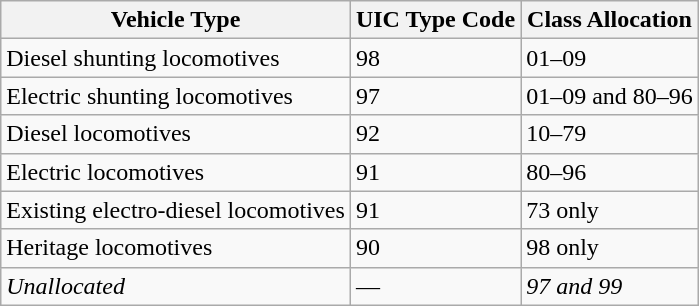<table class="wikitable">
<tr>
<th>Vehicle Type</th>
<th>UIC Type Code</th>
<th>Class Allocation</th>
</tr>
<tr>
<td>Diesel shunting locomotives</td>
<td>98</td>
<td>01–09</td>
</tr>
<tr>
<td>Electric shunting locomotives</td>
<td>97</td>
<td>01–09 and 80–96</td>
</tr>
<tr>
<td>Diesel locomotives</td>
<td>92</td>
<td>10–79</td>
</tr>
<tr>
<td>Electric locomotives</td>
<td>91</td>
<td>80–96</td>
</tr>
<tr>
<td>Existing electro-diesel locomotives</td>
<td>91</td>
<td>73 only</td>
</tr>
<tr>
<td>Heritage locomotives</td>
<td>90</td>
<td>98 only</td>
</tr>
<tr>
<td><em>Unallocated</em></td>
<td>—</td>
<td><em>97 and 99</em></td>
</tr>
</table>
